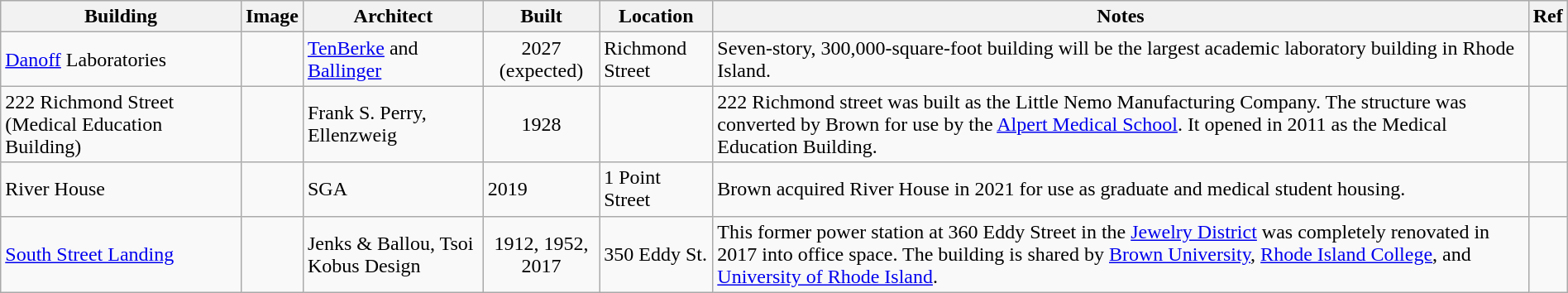<table class="wikitable sortable" style="width:100%">
<tr>
<th>Building</th>
<th class="unsortable">Image</th>
<th>Architect</th>
<th>Built</th>
<th>Location</th>
<th class="unsortable">Notes</th>
<th class="unsortable">Ref</th>
</tr>
<tr>
<td><a href='#'>Danoff</a> Laboratories</td>
<td align="center"></td>
<td><a href='#'>TenBerke</a> and <a href='#'>Ballinger</a></td>
<td align="center">2027 (expected)</td>
<td>Richmond Street</td>
<td>Seven-story, 300,000-square-foot building will be the largest academic laboratory building in Rhode Island.</td>
<td align="center"></td>
</tr>
<tr>
<td>222 Richmond Street (Medical Education Building)</td>
<td align="center"></td>
<td>Frank S. Perry, Ellenzweig</td>
<td align="center">1928</td>
<td></td>
<td>222 Richmond street was built as the Little Nemo Manufacturing Company. The structure was converted by Brown for use by the <a href='#'>Alpert Medical School</a>. It opened in 2011 as the Medical Education Building.</td>
<td align="center"></td>
</tr>
<tr>
<td>River House</td>
<td align="center"></td>
<td>SGA</td>
<td>2019</td>
<td>1 Point Street</td>
<td>Brown acquired River House in 2021 for use as graduate and medical student housing.</td>
<td align="center"></td>
</tr>
<tr>
<td><a href='#'>South Street Landing</a></td>
<td align="center"></td>
<td>Jenks & Ballou, Tsoi Kobus Design</td>
<td align="center">1912, 1952, 2017</td>
<td>350 Eddy St.</td>
<td>This former power station at 360 Eddy Street in the <a href='#'>Jewelry District</a> was completely renovated in 2017 into office space. The building is shared by <a href='#'>Brown University</a>, <a href='#'>Rhode Island College</a>, and <a href='#'>University of Rhode Island</a>.</td>
<td align="center"></td>
</tr>
</table>
